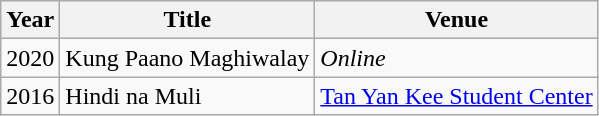<table class="wikitable">
<tr>
<th>Year</th>
<th>Title</th>
<th>Venue</th>
</tr>
<tr>
<td>2020</td>
<td>Kung Paano Maghiwalay</td>
<td><em>Online</em></td>
</tr>
<tr>
<td>2016</td>
<td>Hindi na Muli</td>
<td><a href='#'>Tan Yan Kee Student Center</a></td>
</tr>
</table>
